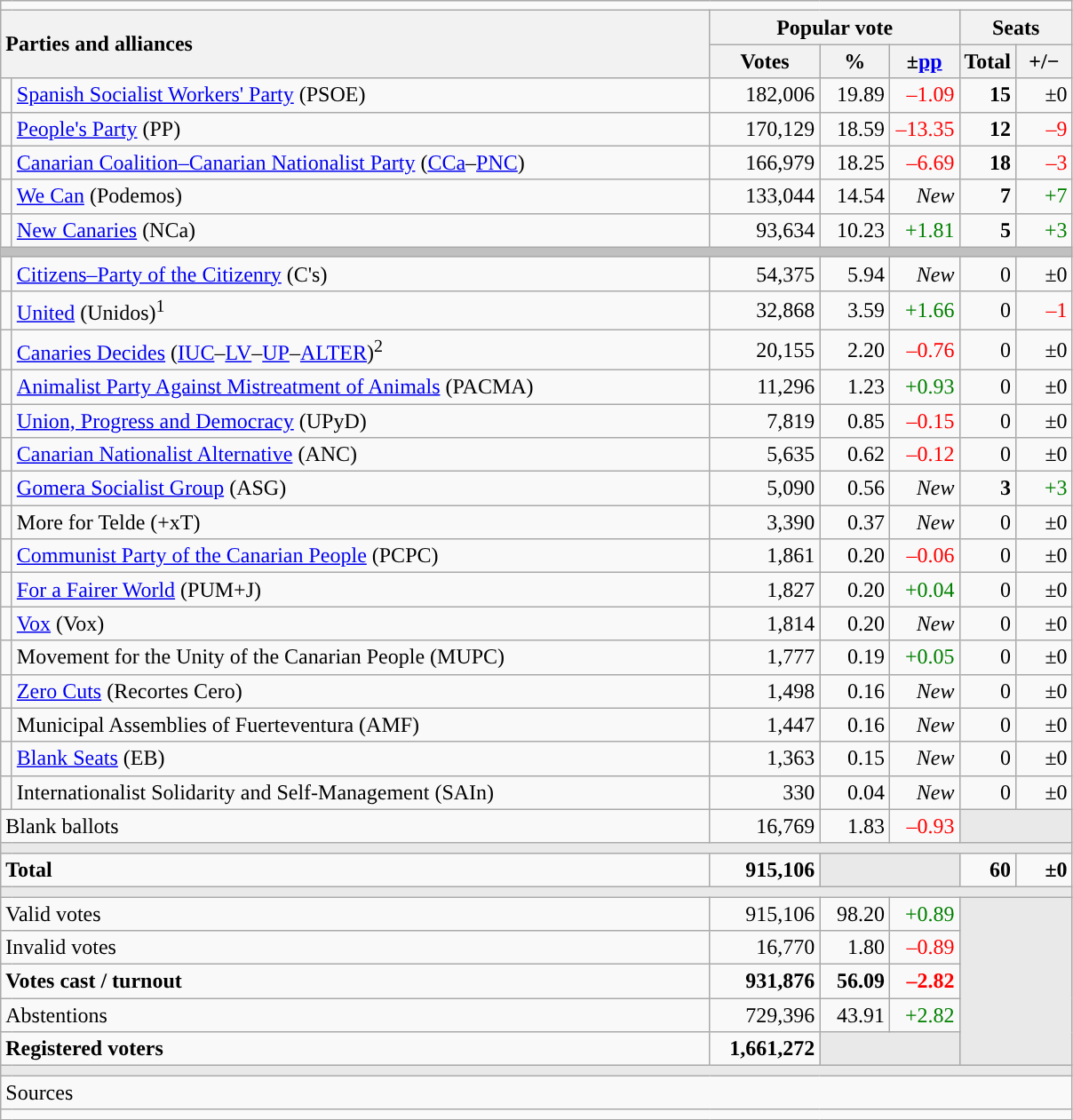<table class="wikitable" style="text-align:right;">
<tr>
<td colspan="7"></td>
</tr>
<tr>
<th style="text-align:left;" rowspan="2" colspan="2" width="525">Parties and alliances</th>
<th colspan="3">Popular vote</th>
<th colspan="2">Seats</th>
</tr>
<tr>
<th width="75">Votes</th>
<th width="45">%</th>
<th width="45">±<a href='#'>pp</a></th>
<th width="35">Total</th>
<th width="35">+/−</th>
</tr>
<tr>
<td width="1" style="color:inherit;background:"></td>
<td align="left"><a href='#'>Spanish Socialist Workers' Party</a> (PSOE)</td>
<td>182,006</td>
<td>19.89</td>
<td style="color:red;">–1.09</td>
<td><strong>15</strong></td>
<td>±0</td>
</tr>
<tr>
<td style="color:inherit;background:"></td>
<td align="left"><a href='#'>People's Party</a> (PP)</td>
<td>170,129</td>
<td>18.59</td>
<td style="color:red;">–13.35</td>
<td><strong>12</strong></td>
<td style="color:red;">–9</td>
</tr>
<tr>
<td style="color:inherit;background:"></td>
<td align="left"><a href='#'>Canarian Coalition–Canarian Nationalist Party</a> (<a href='#'>CCa</a>–<a href='#'>PNC</a>)</td>
<td>166,979</td>
<td>18.25</td>
<td style="color:red;">–6.69</td>
<td><strong>18</strong></td>
<td style="color:red;">–3</td>
</tr>
<tr>
<td style="color:inherit;background:"></td>
<td align="left"><a href='#'>We Can</a> (Podemos)</td>
<td>133,044</td>
<td>14.54</td>
<td><em>New</em></td>
<td><strong>7</strong></td>
<td style="color:green;">+7</td>
</tr>
<tr>
<td style="color:inherit;background:"></td>
<td align="left"><a href='#'>New Canaries</a> (NCa)</td>
<td>93,634</td>
<td>10.23</td>
<td style="color:green;">+1.81</td>
<td><strong>5</strong></td>
<td style="color:green;">+3</td>
</tr>
<tr>
<td colspan="7" bgcolor="#C0C0C0"></td>
</tr>
<tr>
<td style="color:inherit;background:"></td>
<td align="left"><a href='#'>Citizens–Party of the Citizenry</a> (C's)</td>
<td>54,375</td>
<td>5.94</td>
<td><em>New</em></td>
<td>0</td>
<td>±0</td>
</tr>
<tr>
<td style="color:inherit;background:"></td>
<td align="left"><a href='#'>United</a> (Unidos)<sup>1</sup></td>
<td>32,868</td>
<td>3.59</td>
<td style="color:green;">+1.66</td>
<td>0</td>
<td style="color:red;">–1</td>
</tr>
<tr>
<td style="color:inherit;background:"></td>
<td align="left"><a href='#'>Canaries Decides</a> (<a href='#'>IUC</a>–<a href='#'>LV</a>–<a href='#'>UP</a>–<a href='#'>ALTER</a>)<sup>2</sup></td>
<td>20,155</td>
<td>2.20</td>
<td style="color:red;">–0.76</td>
<td>0</td>
<td>±0</td>
</tr>
<tr>
<td style="color:inherit;background:"></td>
<td align="left"><a href='#'>Animalist Party Against Mistreatment of Animals</a> (PACMA)</td>
<td>11,296</td>
<td>1.23</td>
<td style="color:green;">+0.93</td>
<td>0</td>
<td>±0</td>
</tr>
<tr>
<td style="color:inherit;background:"></td>
<td align="left"><a href='#'>Union, Progress and Democracy</a> (UPyD)</td>
<td>7,819</td>
<td>0.85</td>
<td style="color:red;">–0.15</td>
<td>0</td>
<td>±0</td>
</tr>
<tr>
<td style="color:inherit;background:"></td>
<td align="left"><a href='#'>Canarian Nationalist Alternative</a> (ANC)</td>
<td>5,635</td>
<td>0.62</td>
<td style="color:red;">–0.12</td>
<td>0</td>
<td>±0</td>
</tr>
<tr>
<td style="color:inherit;background:"></td>
<td align="left"><a href='#'>Gomera Socialist Group</a> (ASG)</td>
<td>5,090</td>
<td>0.56</td>
<td><em>New</em></td>
<td><strong>3</strong></td>
<td style="color:green;">+3</td>
</tr>
<tr>
<td style="color:inherit;background:"></td>
<td align="left">More for Telde (+xT)</td>
<td>3,390</td>
<td>0.37</td>
<td><em>New</em></td>
<td>0</td>
<td>±0</td>
</tr>
<tr>
<td style="color:inherit;background:"></td>
<td align="left"><a href='#'>Communist Party of the Canarian People</a> (PCPC)</td>
<td>1,861</td>
<td>0.20</td>
<td style="color:red;">–0.06</td>
<td>0</td>
<td>±0</td>
</tr>
<tr>
<td style="color:inherit;background:"></td>
<td align="left"><a href='#'>For a Fairer World</a> (PUM+J)</td>
<td>1,827</td>
<td>0.20</td>
<td style="color:green;">+0.04</td>
<td>0</td>
<td>±0</td>
</tr>
<tr>
<td style="color:inherit;background:"></td>
<td align="left"><a href='#'>Vox</a> (Vox)</td>
<td>1,814</td>
<td>0.20</td>
<td><em>New</em></td>
<td>0</td>
<td>±0</td>
</tr>
<tr>
<td style="color:inherit;background:"></td>
<td align="left">Movement for the Unity of the Canarian People (MUPC)</td>
<td>1,777</td>
<td>0.19</td>
<td style="color:green;">+0.05</td>
<td>0</td>
<td>±0</td>
</tr>
<tr>
<td style="color:inherit;background:"></td>
<td align="left"><a href='#'>Zero Cuts</a> (Recortes Cero)</td>
<td>1,498</td>
<td>0.16</td>
<td><em>New</em></td>
<td>0</td>
<td>±0</td>
</tr>
<tr>
<td style="color:inherit;background:"></td>
<td align="left">Municipal Assemblies of Fuerteventura (AMF)</td>
<td>1,447</td>
<td>0.16</td>
<td><em>New</em></td>
<td>0</td>
<td>±0</td>
</tr>
<tr>
<td style="color:inherit;background:"></td>
<td align="left"><a href='#'>Blank Seats</a> (EB)</td>
<td>1,363</td>
<td>0.15</td>
<td><em>New</em></td>
<td>0</td>
<td>±0</td>
</tr>
<tr>
<td style="color:inherit;background:"></td>
<td align="left">Internationalist Solidarity and Self-Management (SAIn)</td>
<td>330</td>
<td>0.04</td>
<td><em>New</em></td>
<td>0</td>
<td>±0</td>
</tr>
<tr>
<td align="left" colspan="2">Blank ballots</td>
<td>16,769</td>
<td>1.83</td>
<td style="color:red;">–0.93</td>
<td bgcolor="#E9E9E9" colspan="2"></td>
</tr>
<tr>
<td colspan="7" bgcolor="#E9E9E9"></td>
</tr>
<tr style="font-weight:bold;">
<td align="left" colspan="2">Total</td>
<td>915,106</td>
<td bgcolor="#E9E9E9" colspan="2"></td>
<td>60</td>
<td>±0</td>
</tr>
<tr>
<td colspan="7" bgcolor="#E9E9E9"></td>
</tr>
<tr>
<td align="left" colspan="2">Valid votes</td>
<td>915,106</td>
<td>98.20</td>
<td style="color:green;">+0.89</td>
<td bgcolor="#E9E9E9" colspan="2" rowspan="5"></td>
</tr>
<tr>
<td align="left" colspan="2">Invalid votes</td>
<td>16,770</td>
<td>1.80</td>
<td style="color:red;">–0.89</td>
</tr>
<tr style="font-weight:bold;">
<td align="left" colspan="2">Votes cast / turnout</td>
<td>931,876</td>
<td>56.09</td>
<td style="color:red;">–2.82</td>
</tr>
<tr>
<td align="left" colspan="2">Abstentions</td>
<td>729,396</td>
<td>43.91</td>
<td style="color:green;">+2.82</td>
</tr>
<tr style="font-weight:bold;">
<td align="left" colspan="2">Registered voters</td>
<td>1,661,272</td>
<td bgcolor="#E9E9E9" colspan="2"></td>
</tr>
<tr>
<td colspan="7" bgcolor="#E9E9E9"></td>
</tr>
<tr>
<td align="left" colspan="7">Sources</td>
</tr>
<tr>
<td colspan="7" style="text-align:left; max-width:790px;"></td>
</tr>
</table>
